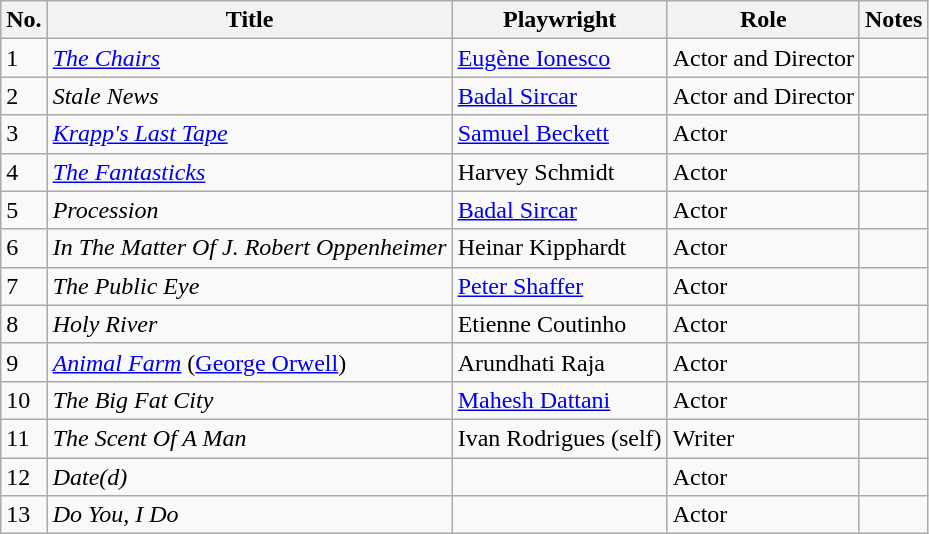<table class="wikitable sortable">
<tr>
<th>No.</th>
<th>Title</th>
<th>Playwright</th>
<th>Role</th>
<th>Notes</th>
</tr>
<tr>
<td>1</td>
<td><em><a href='#'>The Chairs</a></em></td>
<td><a href='#'>Eugène Ionesco</a></td>
<td>Actor and Director</td>
<td></td>
</tr>
<tr>
<td>2</td>
<td><em>Stale News</em></td>
<td><a href='#'>Badal Sircar</a></td>
<td>Actor and Director</td>
<td></td>
</tr>
<tr>
<td>3</td>
<td><em><a href='#'>Krapp's Last Tape</a></em></td>
<td><a href='#'>Samuel Beckett</a></td>
<td>Actor</td>
<td></td>
</tr>
<tr>
<td>4</td>
<td><em><a href='#'>The Fantasticks</a></em></td>
<td>Harvey Schmidt</td>
<td>Actor</td>
<td></td>
</tr>
<tr>
<td>5</td>
<td><em>Procession</em></td>
<td><a href='#'>Badal Sircar</a></td>
<td>Actor</td>
<td></td>
</tr>
<tr>
<td>6</td>
<td><em>In The Matter Of J. Robert Oppenheimer</em></td>
<td>Heinar Kipphardt</td>
<td>Actor</td>
<td></td>
</tr>
<tr>
<td>7</td>
<td><em>The Public Eye</em></td>
<td><a href='#'>Peter Shaffer</a></td>
<td>Actor</td>
<td></td>
</tr>
<tr>
<td>8</td>
<td><em>Holy River</em></td>
<td>Etienne Coutinho</td>
<td>Actor</td>
<td></td>
</tr>
<tr>
<td>9</td>
<td><em><a href='#'>Animal Farm</a></em> (<a href='#'>George Orwell</a>)</td>
<td>Arundhati Raja</td>
<td>Actor</td>
<td></td>
</tr>
<tr>
<td>10</td>
<td><em>The Big Fat City</em></td>
<td><a href='#'>Mahesh Dattani</a></td>
<td>Actor</td>
<td></td>
</tr>
<tr>
<td>11</td>
<td><em>The Scent Of A Man</em></td>
<td>Ivan Rodrigues (self)</td>
<td>Writer</td>
<td></td>
</tr>
<tr>
<td>12</td>
<td><em>Date(d)</em></td>
<td></td>
<td>Actor</td>
<td></td>
</tr>
<tr>
<td>13</td>
<td><em>Do You, I Do</em></td>
<td></td>
<td>Actor</td>
<td></td>
</tr>
</table>
